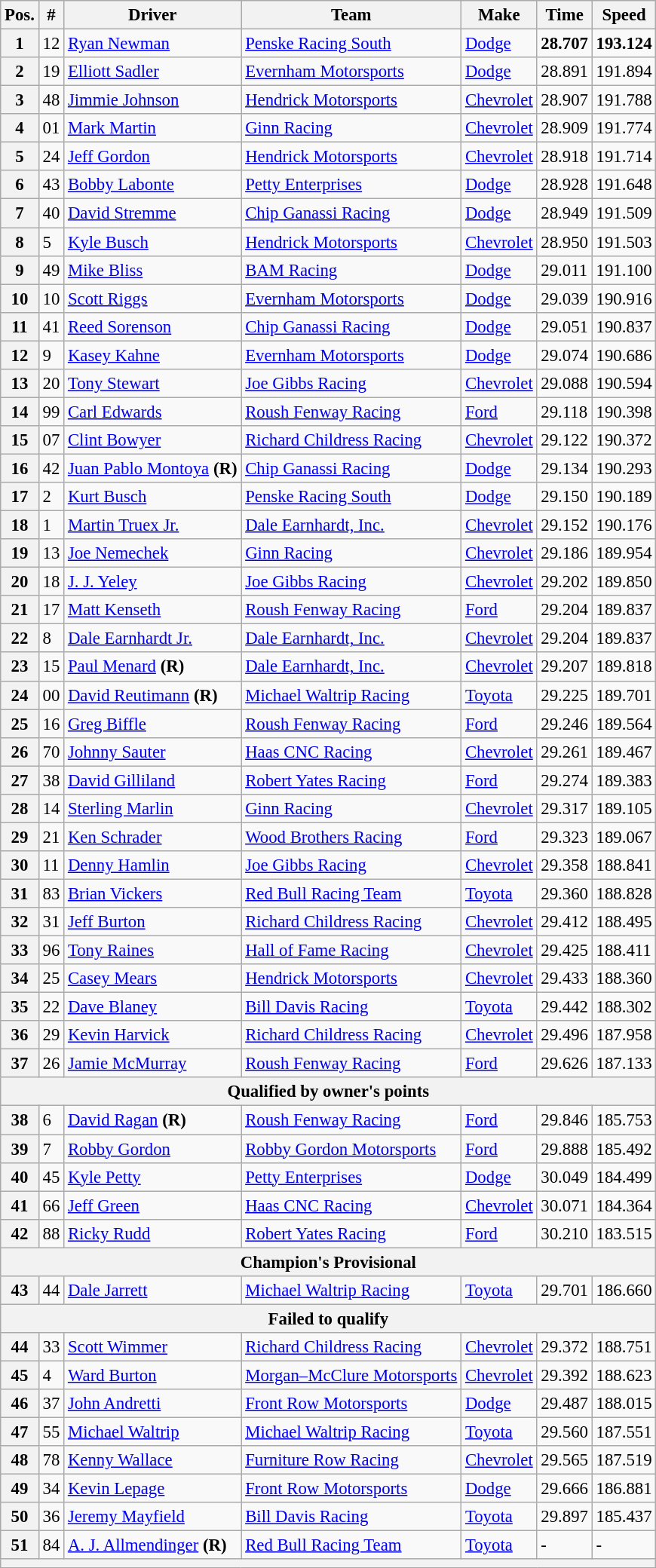<table class="wikitable" style="font-size:95%">
<tr>
<th>Pos.</th>
<th>#</th>
<th>Driver</th>
<th>Team</th>
<th>Make</th>
<th>Time</th>
<th>Speed</th>
</tr>
<tr>
<th>1</th>
<td>12</td>
<td><a href='#'>Ryan Newman</a></td>
<td><a href='#'>Penske Racing South</a></td>
<td><a href='#'>Dodge</a></td>
<td><strong>28.707</strong></td>
<td><strong>193.124</strong></td>
</tr>
<tr>
<th>2</th>
<td>19</td>
<td><a href='#'>Elliott Sadler</a></td>
<td><a href='#'>Evernham Motorsports</a></td>
<td><a href='#'>Dodge</a></td>
<td>28.891</td>
<td>191.894</td>
</tr>
<tr>
<th>3</th>
<td>48</td>
<td><a href='#'>Jimmie Johnson</a></td>
<td><a href='#'>Hendrick Motorsports</a></td>
<td><a href='#'>Chevrolet</a></td>
<td>28.907</td>
<td>191.788</td>
</tr>
<tr>
<th>4</th>
<td>01</td>
<td><a href='#'>Mark Martin</a></td>
<td><a href='#'>Ginn Racing</a></td>
<td><a href='#'>Chevrolet</a></td>
<td>28.909</td>
<td>191.774</td>
</tr>
<tr>
<th>5</th>
<td>24</td>
<td><a href='#'>Jeff Gordon</a></td>
<td><a href='#'>Hendrick Motorsports</a></td>
<td><a href='#'>Chevrolet</a></td>
<td>28.918</td>
<td>191.714</td>
</tr>
<tr>
<th>6</th>
<td>43</td>
<td><a href='#'>Bobby Labonte</a></td>
<td><a href='#'>Petty Enterprises</a></td>
<td><a href='#'>Dodge</a></td>
<td>28.928</td>
<td>191.648</td>
</tr>
<tr>
<th>7</th>
<td>40</td>
<td><a href='#'>David Stremme</a></td>
<td><a href='#'>Chip Ganassi Racing</a></td>
<td><a href='#'>Dodge</a></td>
<td>28.949</td>
<td>191.509</td>
</tr>
<tr>
<th>8</th>
<td>5</td>
<td><a href='#'>Kyle Busch</a></td>
<td><a href='#'>Hendrick Motorsports</a></td>
<td><a href='#'>Chevrolet</a></td>
<td>28.950</td>
<td>191.503</td>
</tr>
<tr>
<th>9</th>
<td>49</td>
<td><a href='#'>Mike Bliss</a></td>
<td><a href='#'>BAM Racing</a></td>
<td><a href='#'>Dodge</a></td>
<td>29.011</td>
<td>191.100</td>
</tr>
<tr>
<th>10</th>
<td>10</td>
<td><a href='#'>Scott Riggs</a></td>
<td><a href='#'>Evernham Motorsports</a></td>
<td><a href='#'>Dodge</a></td>
<td>29.039</td>
<td>190.916</td>
</tr>
<tr>
<th>11</th>
<td>41</td>
<td><a href='#'>Reed Sorenson</a></td>
<td><a href='#'>Chip Ganassi Racing</a></td>
<td><a href='#'>Dodge</a></td>
<td>29.051</td>
<td>190.837</td>
</tr>
<tr>
<th>12</th>
<td>9</td>
<td><a href='#'>Kasey Kahne</a></td>
<td><a href='#'>Evernham Motorsports</a></td>
<td><a href='#'>Dodge</a></td>
<td>29.074</td>
<td>190.686</td>
</tr>
<tr>
<th>13</th>
<td>20</td>
<td><a href='#'>Tony Stewart</a></td>
<td><a href='#'>Joe Gibbs Racing</a></td>
<td><a href='#'>Chevrolet</a></td>
<td>29.088</td>
<td>190.594</td>
</tr>
<tr>
<th>14</th>
<td>99</td>
<td><a href='#'>Carl Edwards</a></td>
<td><a href='#'>Roush Fenway Racing</a></td>
<td><a href='#'>Ford</a></td>
<td>29.118</td>
<td>190.398</td>
</tr>
<tr>
<th>15</th>
<td>07</td>
<td><a href='#'>Clint Bowyer</a></td>
<td><a href='#'>Richard Childress Racing</a></td>
<td><a href='#'>Chevrolet</a></td>
<td>29.122</td>
<td>190.372</td>
</tr>
<tr>
<th>16</th>
<td>42</td>
<td><a href='#'>Juan Pablo Montoya</a> <strong>(R)</strong></td>
<td><a href='#'>Chip Ganassi Racing</a></td>
<td><a href='#'>Dodge</a></td>
<td>29.134</td>
<td>190.293</td>
</tr>
<tr>
<th>17</th>
<td>2</td>
<td><a href='#'>Kurt Busch</a></td>
<td><a href='#'>Penske Racing South</a></td>
<td><a href='#'>Dodge</a></td>
<td>29.150</td>
<td>190.189</td>
</tr>
<tr>
<th>18</th>
<td>1</td>
<td><a href='#'>Martin Truex Jr.</a></td>
<td><a href='#'>Dale Earnhardt, Inc.</a></td>
<td><a href='#'>Chevrolet</a></td>
<td>29.152</td>
<td>190.176</td>
</tr>
<tr>
<th>19</th>
<td>13</td>
<td><a href='#'>Joe Nemechek</a></td>
<td><a href='#'>Ginn Racing</a></td>
<td><a href='#'>Chevrolet</a></td>
<td>29.186</td>
<td>189.954</td>
</tr>
<tr>
<th>20</th>
<td>18</td>
<td><a href='#'>J. J. Yeley</a></td>
<td><a href='#'>Joe Gibbs Racing</a></td>
<td><a href='#'>Chevrolet</a></td>
<td>29.202</td>
<td>189.850</td>
</tr>
<tr>
<th>21</th>
<td>17</td>
<td><a href='#'>Matt Kenseth</a></td>
<td><a href='#'>Roush Fenway Racing</a></td>
<td><a href='#'>Ford</a></td>
<td>29.204</td>
<td>189.837</td>
</tr>
<tr>
<th>22</th>
<td>8</td>
<td><a href='#'>Dale Earnhardt Jr.</a></td>
<td><a href='#'>Dale Earnhardt, Inc.</a></td>
<td><a href='#'>Chevrolet</a></td>
<td>29.204</td>
<td>189.837</td>
</tr>
<tr>
<th>23</th>
<td>15</td>
<td><a href='#'>Paul Menard</a> <strong>(R)</strong></td>
<td><a href='#'>Dale Earnhardt, Inc.</a></td>
<td><a href='#'>Chevrolet</a></td>
<td>29.207</td>
<td>189.818</td>
</tr>
<tr>
<th>24</th>
<td>00</td>
<td><a href='#'>David Reutimann</a> <strong>(R)</strong></td>
<td><a href='#'>Michael Waltrip Racing</a></td>
<td><a href='#'>Toyota</a></td>
<td>29.225</td>
<td>189.701</td>
</tr>
<tr>
<th>25</th>
<td>16</td>
<td><a href='#'>Greg Biffle</a></td>
<td><a href='#'>Roush Fenway Racing</a></td>
<td><a href='#'>Ford</a></td>
<td>29.246</td>
<td>189.564</td>
</tr>
<tr>
<th>26</th>
<td>70</td>
<td><a href='#'>Johnny Sauter</a></td>
<td><a href='#'>Haas CNC Racing</a></td>
<td><a href='#'>Chevrolet</a></td>
<td>29.261</td>
<td>189.467</td>
</tr>
<tr>
<th>27</th>
<td>38</td>
<td><a href='#'>David Gilliland</a></td>
<td><a href='#'>Robert Yates Racing</a></td>
<td><a href='#'>Ford</a></td>
<td>29.274</td>
<td>189.383</td>
</tr>
<tr>
<th>28</th>
<td>14</td>
<td><a href='#'>Sterling Marlin</a></td>
<td><a href='#'>Ginn Racing</a></td>
<td><a href='#'>Chevrolet</a></td>
<td>29.317</td>
<td>189.105</td>
</tr>
<tr>
<th>29</th>
<td>21</td>
<td><a href='#'>Ken Schrader</a></td>
<td><a href='#'>Wood Brothers Racing</a></td>
<td><a href='#'>Ford</a></td>
<td>29.323</td>
<td>189.067</td>
</tr>
<tr>
<th>30</th>
<td>11</td>
<td><a href='#'>Denny Hamlin</a></td>
<td><a href='#'>Joe Gibbs Racing</a></td>
<td><a href='#'>Chevrolet</a></td>
<td>29.358</td>
<td>188.841</td>
</tr>
<tr>
<th>31</th>
<td>83</td>
<td><a href='#'>Brian Vickers</a></td>
<td><a href='#'>Red Bull Racing Team</a></td>
<td><a href='#'>Toyota</a></td>
<td>29.360</td>
<td>188.828</td>
</tr>
<tr>
<th>32</th>
<td>31</td>
<td><a href='#'>Jeff Burton</a></td>
<td><a href='#'>Richard Childress Racing</a></td>
<td><a href='#'>Chevrolet</a></td>
<td>29.412</td>
<td>188.495</td>
</tr>
<tr>
<th>33</th>
<td>96</td>
<td><a href='#'>Tony Raines</a></td>
<td><a href='#'>Hall of Fame Racing</a></td>
<td><a href='#'>Chevrolet</a></td>
<td>29.425</td>
<td>188.411</td>
</tr>
<tr>
<th>34</th>
<td>25</td>
<td><a href='#'>Casey Mears</a></td>
<td><a href='#'>Hendrick Motorsports</a></td>
<td><a href='#'>Chevrolet</a></td>
<td>29.433</td>
<td>188.360</td>
</tr>
<tr>
<th>35</th>
<td>22</td>
<td><a href='#'>Dave Blaney</a></td>
<td><a href='#'>Bill Davis Racing</a></td>
<td><a href='#'>Toyota</a></td>
<td>29.442</td>
<td>188.302</td>
</tr>
<tr>
<th>36</th>
<td>29</td>
<td><a href='#'>Kevin Harvick</a></td>
<td><a href='#'>Richard Childress Racing</a></td>
<td><a href='#'>Chevrolet</a></td>
<td>29.496</td>
<td>187.958</td>
</tr>
<tr>
<th>37</th>
<td>26</td>
<td><a href='#'>Jamie McMurray</a></td>
<td><a href='#'>Roush Fenway Racing</a></td>
<td><a href='#'>Ford</a></td>
<td>29.626</td>
<td>187.133</td>
</tr>
<tr>
<th colspan="7">Qualified by owner's points</th>
</tr>
<tr>
<th>38</th>
<td>6</td>
<td><a href='#'>David Ragan</a> <strong>(R)</strong></td>
<td><a href='#'>Roush Fenway Racing</a></td>
<td><a href='#'>Ford</a></td>
<td>29.846</td>
<td>185.753</td>
</tr>
<tr>
<th>39</th>
<td>7</td>
<td><a href='#'>Robby Gordon</a></td>
<td><a href='#'>Robby Gordon Motorsports</a></td>
<td><a href='#'>Ford</a></td>
<td>29.888</td>
<td>185.492</td>
</tr>
<tr>
<th>40</th>
<td>45</td>
<td><a href='#'>Kyle Petty</a></td>
<td><a href='#'>Petty Enterprises</a></td>
<td><a href='#'>Dodge</a></td>
<td>30.049</td>
<td>184.499</td>
</tr>
<tr>
<th>41</th>
<td>66</td>
<td><a href='#'>Jeff Green</a></td>
<td><a href='#'>Haas CNC Racing</a></td>
<td><a href='#'>Chevrolet</a></td>
<td>30.071</td>
<td>184.364</td>
</tr>
<tr>
<th>42</th>
<td>88</td>
<td><a href='#'>Ricky Rudd</a></td>
<td><a href='#'>Robert Yates Racing</a></td>
<td><a href='#'>Ford</a></td>
<td>30.210</td>
<td>183.515</td>
</tr>
<tr>
<th colspan="7">Champion's Provisional</th>
</tr>
<tr>
<th>43</th>
<td>44</td>
<td><a href='#'>Dale Jarrett</a></td>
<td><a href='#'>Michael Waltrip Racing</a></td>
<td><a href='#'>Toyota</a></td>
<td>29.701</td>
<td>186.660</td>
</tr>
<tr>
<th colspan="7">Failed to qualify</th>
</tr>
<tr>
<th>44</th>
<td>33</td>
<td><a href='#'>Scott Wimmer</a></td>
<td><a href='#'>Richard Childress Racing</a></td>
<td><a href='#'>Chevrolet</a></td>
<td>29.372</td>
<td>188.751</td>
</tr>
<tr>
<th>45</th>
<td>4</td>
<td><a href='#'>Ward Burton</a></td>
<td><a href='#'>Morgan–McClure Motorsports</a></td>
<td><a href='#'>Chevrolet</a></td>
<td>29.392</td>
<td>188.623</td>
</tr>
<tr>
<th>46</th>
<td>37</td>
<td><a href='#'>John Andretti</a></td>
<td><a href='#'>Front Row Motorsports</a></td>
<td><a href='#'>Dodge</a></td>
<td>29.487</td>
<td>188.015</td>
</tr>
<tr>
<th>47</th>
<td>55</td>
<td><a href='#'>Michael Waltrip</a></td>
<td><a href='#'>Michael Waltrip Racing</a></td>
<td><a href='#'>Toyota</a></td>
<td>29.560</td>
<td>187.551</td>
</tr>
<tr>
<th>48</th>
<td>78</td>
<td><a href='#'>Kenny Wallace</a></td>
<td><a href='#'>Furniture Row Racing</a></td>
<td><a href='#'>Chevrolet</a></td>
<td>29.565</td>
<td>187.519</td>
</tr>
<tr>
<th>49</th>
<td>34</td>
<td><a href='#'>Kevin Lepage</a></td>
<td><a href='#'>Front Row Motorsports</a></td>
<td><a href='#'>Dodge</a></td>
<td>29.666</td>
<td>186.881</td>
</tr>
<tr>
<th>50</th>
<td>36</td>
<td><a href='#'>Jeremy Mayfield</a></td>
<td><a href='#'>Bill Davis Racing</a></td>
<td><a href='#'>Toyota</a></td>
<td>29.897</td>
<td>185.437</td>
</tr>
<tr>
<th>51</th>
<td>84</td>
<td><a href='#'>A. J. Allmendinger</a> <strong>(R)</strong></td>
<td><a href='#'>Red Bull Racing Team</a></td>
<td><a href='#'>Toyota</a></td>
<td>-</td>
<td>-</td>
</tr>
<tr>
<th colspan="7"></th>
</tr>
</table>
